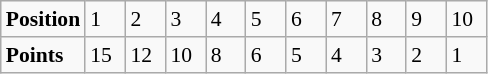<table class="wikitable" style="font-size: 90%;">
<tr>
<td><strong>Position</strong></td>
<td width=20>1</td>
<td width=20>2</td>
<td width=20>3</td>
<td width=20>4</td>
<td width=20>5</td>
<td width=20>6</td>
<td width=20>7</td>
<td width=20>8</td>
<td width=20>9</td>
<td width=20>10</td>
</tr>
<tr>
<td><strong>Points</strong></td>
<td>15</td>
<td>12</td>
<td>10</td>
<td>8</td>
<td>6</td>
<td>5</td>
<td>4</td>
<td>3</td>
<td>2</td>
<td>1</td>
</tr>
</table>
